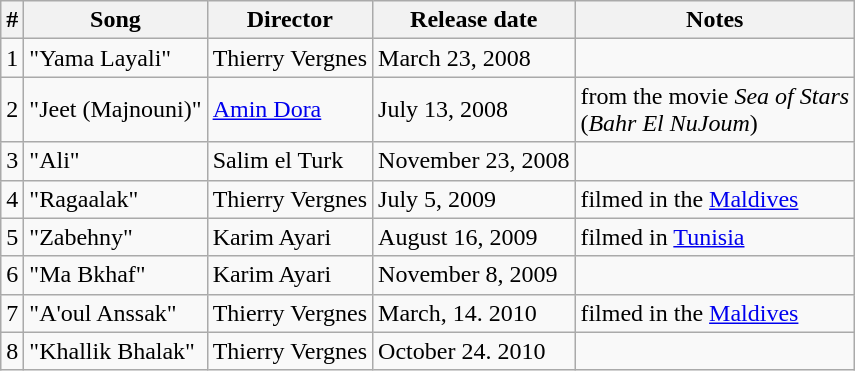<table class="wikitable">
<tr>
<th align="center">#</th>
<th align="center">Song</th>
<th align="center">Director</th>
<th align="center">Release date</th>
<th align="center">Notes</th>
</tr>
<tr>
<td>1</td>
<td>"Yama Layali"</td>
<td>Thierry Vergnes</td>
<td>March 23, 2008</td>
<td></td>
</tr>
<tr>
<td>2</td>
<td>"Jeet (Majnouni)"</td>
<td><a href='#'>Amin Dora</a></td>
<td>July 13, 2008</td>
<td>from the movie <em>Sea of Stars</em><br>(<em>Bahr El NuJoum</em>)</td>
</tr>
<tr>
<td>3</td>
<td>"Ali"</td>
<td>Salim el Turk</td>
<td>November 23, 2008</td>
<td></td>
</tr>
<tr>
<td>4</td>
<td>"Ragaalak"</td>
<td>Thierry Vergnes</td>
<td>July 5, 2009</td>
<td>filmed in the <a href='#'>Maldives</a></td>
</tr>
<tr>
<td>5</td>
<td>"Zabehny"</td>
<td>Karim Ayari</td>
<td>August 16, 2009</td>
<td>filmed in <a href='#'>Tunisia</a></td>
</tr>
<tr>
<td>6</td>
<td>"Ma Bkhaf"</td>
<td>Karim Ayari</td>
<td>November 8, 2009</td>
<td></td>
</tr>
<tr>
<td>7</td>
<td>"A'oul Anssak"</td>
<td>Thierry Vergnes</td>
<td>March, 14. 2010</td>
<td>filmed in the <a href='#'>Maldives</a></td>
</tr>
<tr>
<td>8</td>
<td>"Khallik Bhalak"</td>
<td>Thierry Vergnes</td>
<td>October 24. 2010</td>
<td></td>
</tr>
</table>
